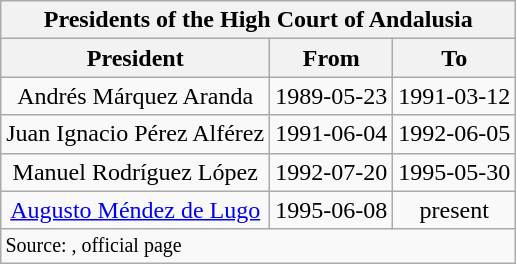<table class="wikitable" style="text-align:center">
<tr>
<th colspan=3>  <strong>Presidents of the High Court of Andalusia</strong>  </th>
</tr>
<tr>
<th>President</th>
<th>From</th>
<th>To</th>
</tr>
<tr>
<td>Andrés Márquez Aranda</td>
<td>1989-05-23</td>
<td>1991-03-12</td>
</tr>
<tr>
<td>Juan Ignacio Pérez Alférez</td>
<td>1991-06-04</td>
<td>1992-06-05</td>
</tr>
<tr>
<td>Manuel Rodríguez López</td>
<td>1992-07-20</td>
<td>1995-05-30</td>
</tr>
<tr>
<td><a href='#'>Augusto Méndez de Lugo</a></td>
<td>1995-06-08</td>
<td>present</td>
</tr>
<tr>
<td colspan=3 style="font-size:smaller; text-align:left">Source: , official page</td>
</tr>
</table>
